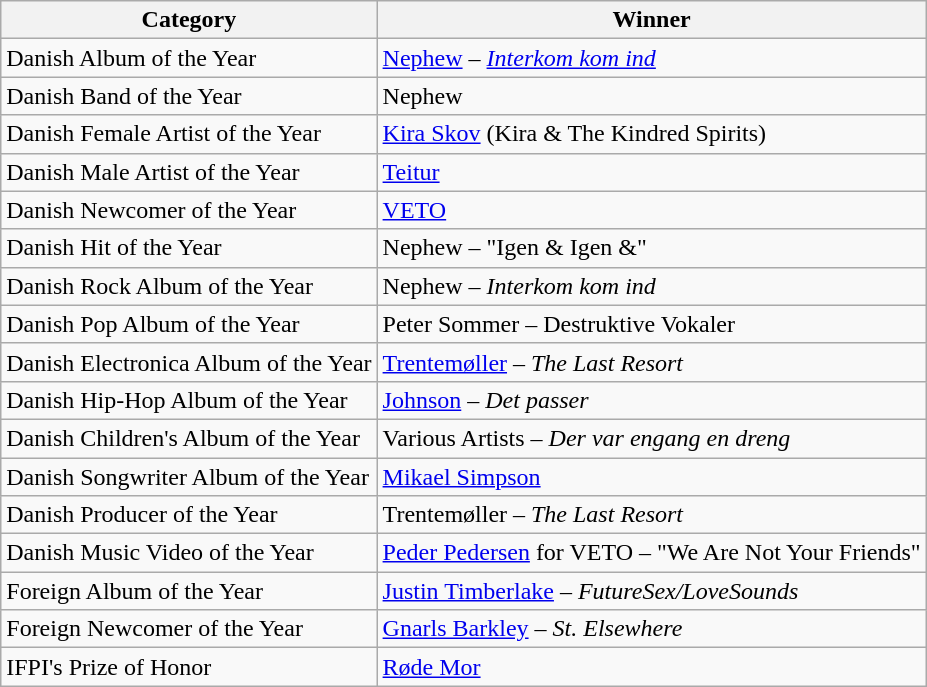<table class="wikitable">
<tr>
<th>Category</th>
<th>Winner</th>
</tr>
<tr>
<td>Danish Album of the Year</td>
<td><a href='#'>Nephew</a> – <em><a href='#'>Interkom kom ind</a></em></td>
</tr>
<tr>
<td>Danish Band of the Year</td>
<td>Nephew</td>
</tr>
<tr>
<td>Danish Female Artist of the Year</td>
<td><a href='#'>Kira Skov</a> (Kira & The Kindred Spirits)</td>
</tr>
<tr>
<td>Danish Male Artist of the Year</td>
<td><a href='#'>Teitur</a></td>
</tr>
<tr>
<td>Danish Newcomer of the Year</td>
<td><a href='#'>VETO</a></td>
</tr>
<tr>
<td>Danish Hit of the Year</td>
<td>Nephew – "Igen & Igen &"</td>
</tr>
<tr>
<td>Danish Rock Album of the Year</td>
<td>Nephew – <em>Interkom kom ind</em></td>
</tr>
<tr>
<td>Danish Pop Album of the Year</td>
<td>Peter Sommer – Destruktive Vokaler</td>
</tr>
<tr>
<td>Danish Electronica Album of the Year</td>
<td><a href='#'>Trentemøller</a> – <em>The Last Resort</em></td>
</tr>
<tr>
<td>Danish Hip-Hop Album of the Year</td>
<td><a href='#'>Johnson</a> – <em>Det passer</em></td>
</tr>
<tr>
<td>Danish Children's Album of the Year</td>
<td>Various Artists – <em>Der var engang en dreng</em></td>
</tr>
<tr>
<td>Danish Songwriter Album of the Year</td>
<td><a href='#'>Mikael Simpson</a></td>
</tr>
<tr>
<td>Danish Producer of the Year</td>
<td>Trentemøller – <em>The Last Resort</em></td>
</tr>
<tr>
<td>Danish Music Video of the Year</td>
<td><a href='#'>Peder Pedersen</a> for VETO – "We Are Not Your Friends"</td>
</tr>
<tr>
<td>Foreign Album of the Year</td>
<td><a href='#'>Justin Timberlake</a> – <em>FutureSex/LoveSounds</em></td>
</tr>
<tr>
<td>Foreign Newcomer of the Year</td>
<td><a href='#'>Gnarls Barkley</a> – <em>St. Elsewhere</em></td>
</tr>
<tr>
<td>IFPI's Prize of Honor</td>
<td><a href='#'>Røde Mor</a></td>
</tr>
</table>
